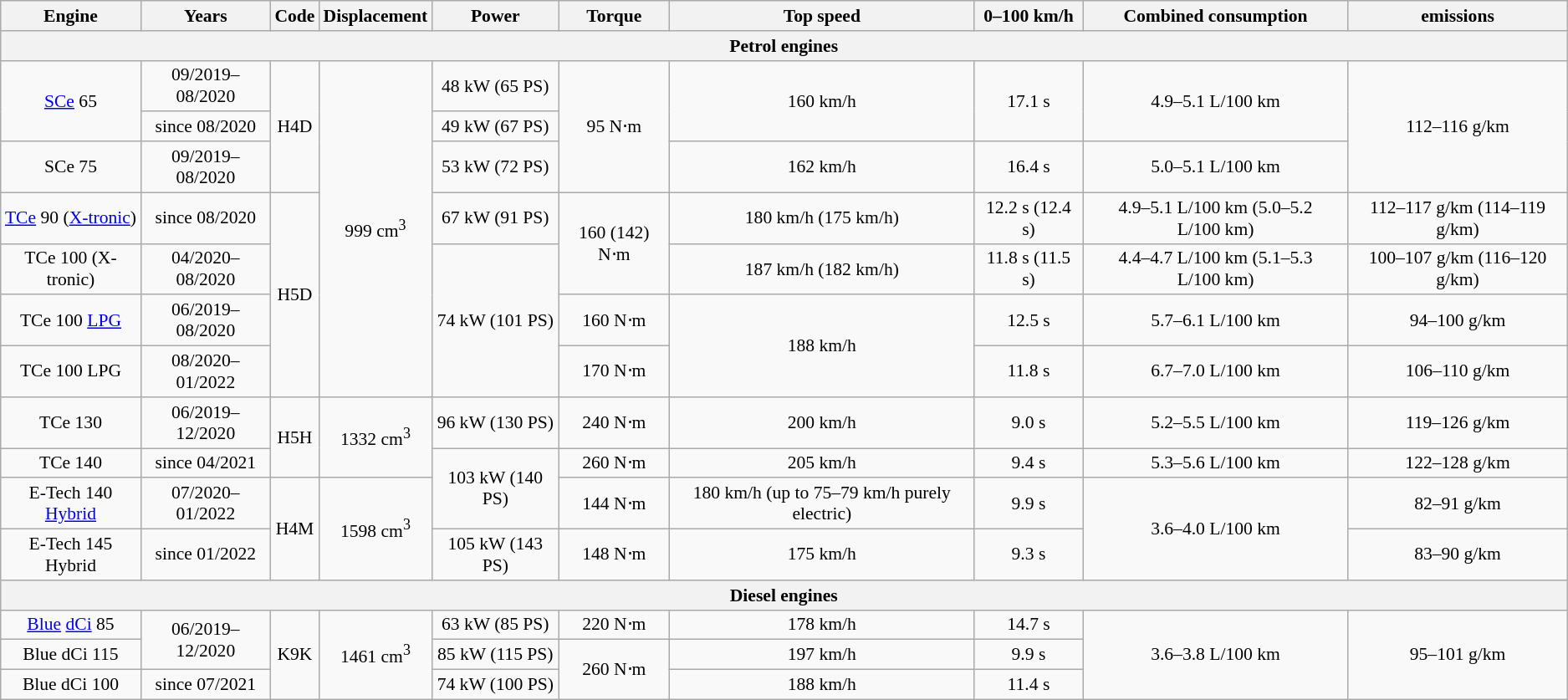<table class="wikitable" style="text-align:center; font-size:90%;">
<tr>
<th>Engine</th>
<th>Years</th>
<th>Code</th>
<th>Displacement</th>
<th>Power</th>
<th>Torque</th>
<th>Top speed</th>
<th>0–100 km/h</th>
<th>Combined consumption</th>
<th> emissions</th>
</tr>
<tr>
<th colspan="11">Petrol engines</th>
</tr>
<tr>
<td rowspan="2"><a href='#'>SCe</a> 65</td>
<td>09/2019–08/2020</td>
<td rowspan="3">H4D</td>
<td rowspan="7">999 cm<sup>3</sup></td>
<td>48 kW (65 PS)</td>
<td rowspan="3">95 N⋅m</td>
<td rowspan="2">160 km/h</td>
<td rowspan="2">17.1 s</td>
<td rowspan="2">4.9–5.1 L/100 km</td>
<td rowspan="3">112–116 g/km</td>
</tr>
<tr>
<td>since 08/2020</td>
<td>49 kW (67 PS)</td>
</tr>
<tr>
<td>SCe 75</td>
<td>09/2019–08/2020</td>
<td>53 kW (72 PS)</td>
<td>162 km/h</td>
<td>16.4 s</td>
<td>5.0–5.1 L/100 km</td>
</tr>
<tr>
<td><a href='#'>TCe</a> 90 (<a href='#'>X-tronic</a>)</td>
<td>since 08/2020</td>
<td rowspan="4">H5D</td>
<td>67 kW (91 PS)</td>
<td rowspan="2">160 (142) N⋅m</td>
<td>180 km/h (175 km/h)</td>
<td>12.2 s (12.4 s)</td>
<td>4.9–5.1 L/100 km (5.0–5.2 L/100 km)</td>
<td>112–117 g/km (114–119 g/km)</td>
</tr>
<tr>
<td>TCe 100 (X-tronic)</td>
<td>04/2020–08/2020</td>
<td rowspan="3">74 kW (101 PS)</td>
<td>187 km/h (182 km/h)</td>
<td>11.8 s (11.5 s)</td>
<td>4.4–4.7 L/100 km (5.1–5.3 L/100 km)</td>
<td>100–107 g/km (116–120 g/km)</td>
</tr>
<tr>
<td>TCe 100 <a href='#'>LPG</a></td>
<td>06/2019–08/2020</td>
<td>160 N⋅m</td>
<td rowspan="2">188 km/h</td>
<td>12.5 s</td>
<td>5.7–6.1 L/100 km</td>
<td>94–100 g/km</td>
</tr>
<tr>
<td>TCe 100 LPG</td>
<td>08/2020–01/2022</td>
<td>170 N⋅m</td>
<td>11.8 s</td>
<td>6.7–7.0 L/100 km</td>
<td>106–110 g/km</td>
</tr>
<tr>
<td>TCe 130</td>
<td>06/2019–12/2020</td>
<td rowspan="2">H5H</td>
<td rowspan="2">1332 cm<sup>3</sup></td>
<td>96 kW (130 PS)</td>
<td>240 N⋅m</td>
<td>200 km/h</td>
<td>9.0 s</td>
<td>5.2–5.5 L/100 km</td>
<td>119–126 g/km</td>
</tr>
<tr>
<td>TCe 140</td>
<td>since 04/2021</td>
<td rowspan="2">103 kW (140 PS)</td>
<td>260 N⋅m</td>
<td>205 km/h</td>
<td>9.4 s</td>
<td>5.3–5.6 L/100 km</td>
<td>122–128 g/km</td>
</tr>
<tr>
<td>E-Tech 140 <a href='#'>Hybrid</a></td>
<td>07/2020–01/2022</td>
<td rowspan="2">H4M</td>
<td rowspan="2">1598 cm<sup>3</sup></td>
<td>144 N⋅m</td>
<td>180 km/h (up to 75–79 km/h purely electric)</td>
<td>9.9 s</td>
<td rowspan="2">3.6–4.0 L/100 km</td>
<td>82–91 g/km</td>
</tr>
<tr>
<td>E-Tech 145 Hybrid</td>
<td>since 01/2022</td>
<td>105 kW (143 PS)</td>
<td>148 N⋅m</td>
<td>175 km/h</td>
<td>9.3 s</td>
<td>83–90 g/km</td>
</tr>
<tr>
<th colspan="11">Diesel engines</th>
</tr>
<tr>
<td><a href='#'>Blue</a> <a href='#'>dCi</a> 85</td>
<td rowspan="2">06/2019–12/2020</td>
<td rowspan="3">K9K</td>
<td rowspan="3">1461 cm<sup>3</sup></td>
<td>63 kW (85 PS)</td>
<td>220 N⋅m</td>
<td>178 km/h</td>
<td>14.7 s</td>
<td rowspan="3">3.6–3.8 L/100 km</td>
<td rowspan="3">95–101 g/km</td>
</tr>
<tr>
<td>Blue dCi 115</td>
<td>85 kW (115 PS)</td>
<td rowspan="2">260 N⋅m</td>
<td>197 km/h</td>
<td>9.9 s</td>
</tr>
<tr>
<td>Blue dCi 100</td>
<td>since 07/2021</td>
<td>74 kW (100 PS)</td>
<td>188 km/h</td>
<td>11.4 s</td>
</tr>
</table>
